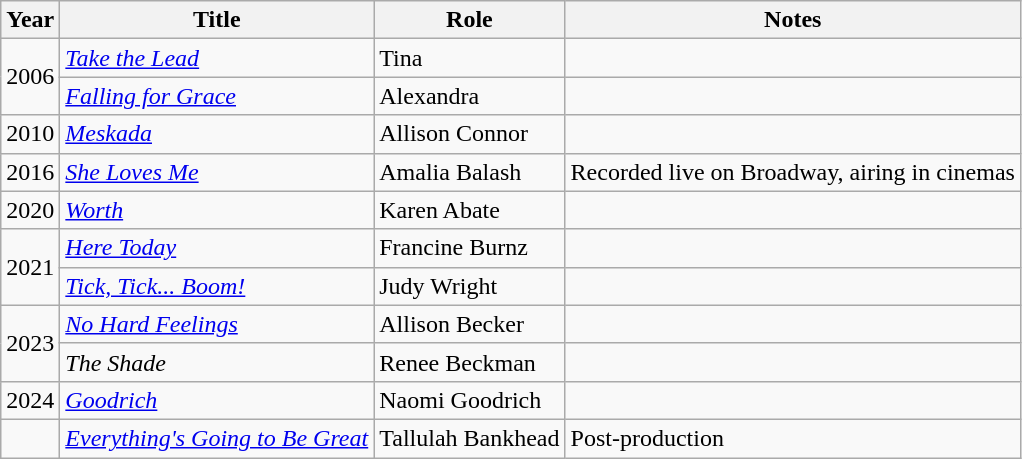<table class="wikitable sortable">
<tr>
<th>Year</th>
<th>Title</th>
<th>Role</th>
<th class="unsortable">Notes</th>
</tr>
<tr>
<td rowspan="2">2006</td>
<td><em><a href='#'>Take the Lead</a></em></td>
<td>Tina</td>
<td></td>
</tr>
<tr>
<td><em><a href='#'>Falling for Grace</a></em></td>
<td>Alexandra</td>
<td></td>
</tr>
<tr>
<td>2010</td>
<td><em><a href='#'>Meskada</a></em></td>
<td>Allison Connor</td>
<td></td>
</tr>
<tr>
<td>2016</td>
<td><em><a href='#'>She Loves Me</a></em></td>
<td>Amalia Balash</td>
<td>Recorded live on Broadway, airing in cinemas</td>
</tr>
<tr>
<td>2020</td>
<td><em><a href='#'>Worth</a></em></td>
<td>Karen Abate</td>
<td></td>
</tr>
<tr>
<td rowspan="2">2021</td>
<td><em><a href='#'>Here Today</a></em></td>
<td>Francine Burnz</td>
<td></td>
</tr>
<tr>
<td><em><a href='#'>Tick, Tick... Boom!</a></em></td>
<td>Judy Wright</td>
<td></td>
</tr>
<tr>
<td rowspan="2">2023</td>
<td><em><a href='#'>No Hard Feelings</a></em></td>
<td>Allison Becker</td>
<td></td>
</tr>
<tr>
<td><em>The Shade</em></td>
<td>Renee Beckman</td>
<td></td>
</tr>
<tr>
<td>2024</td>
<td><em><a href='#'>Goodrich</a></em></td>
<td>Naomi Goodrich</td>
<td></td>
</tr>
<tr>
<td></td>
<td><em><a href='#'>Everything's Going to Be Great</a></em></td>
<td>Tallulah Bankhead</td>
<td>Post-production</td>
</tr>
</table>
